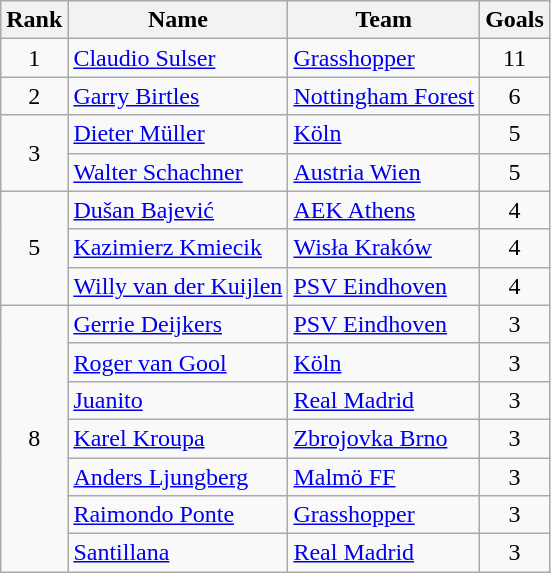<table class="wikitable" style="text-align:center">
<tr>
<th>Rank</th>
<th>Name</th>
<th>Team</th>
<th>Goals</th>
</tr>
<tr>
<td>1</td>
<td align="left"> <a href='#'>Claudio Sulser</a></td>
<td align="left"> <a href='#'>Grasshopper</a></td>
<td>11</td>
</tr>
<tr>
<td>2</td>
<td align="left"> <a href='#'>Garry Birtles</a></td>
<td align="left"> <a href='#'>Nottingham Forest</a></td>
<td>6</td>
</tr>
<tr>
<td rowspan="2">3</td>
<td align="left"> <a href='#'>Dieter Müller</a></td>
<td align="left"> <a href='#'>Köln</a></td>
<td>5</td>
</tr>
<tr>
<td align="left"> <a href='#'>Walter Schachner</a></td>
<td align="left"> <a href='#'>Austria Wien</a></td>
<td>5</td>
</tr>
<tr>
<td rowspan="3">5</td>
<td align="left"> <a href='#'>Dušan Bajević</a></td>
<td align="left"> <a href='#'>AEK Athens</a></td>
<td>4</td>
</tr>
<tr>
<td align="left"> <a href='#'>Kazimierz Kmiecik</a></td>
<td align="left"> <a href='#'>Wisła Kraków</a></td>
<td>4</td>
</tr>
<tr>
<td align="left"> <a href='#'>Willy van der Kuijlen</a></td>
<td align="left"> <a href='#'>PSV Eindhoven</a></td>
<td>4</td>
</tr>
<tr>
<td rowspan="7">8</td>
<td align="left"> <a href='#'>Gerrie Deijkers</a></td>
<td align="left"> <a href='#'>PSV Eindhoven</a></td>
<td>3</td>
</tr>
<tr>
<td align="left"> <a href='#'>Roger van Gool</a></td>
<td align="left"> <a href='#'>Köln</a></td>
<td>3</td>
</tr>
<tr>
<td align="left"> <a href='#'>Juanito</a></td>
<td align="left"> <a href='#'>Real Madrid</a></td>
<td>3</td>
</tr>
<tr>
<td align="left"> <a href='#'>Karel Kroupa</a></td>
<td align="left"> <a href='#'>Zbrojovka Brno</a></td>
<td>3</td>
</tr>
<tr>
<td align="left"> <a href='#'>Anders Ljungberg</a></td>
<td align="left"> <a href='#'>Malmö FF</a></td>
<td>3</td>
</tr>
<tr>
<td align="left"> <a href='#'>Raimondo Ponte</a></td>
<td align="left"> <a href='#'>Grasshopper</a></td>
<td>3</td>
</tr>
<tr>
<td align="left"> <a href='#'>Santillana</a></td>
<td align="left"> <a href='#'>Real Madrid</a></td>
<td>3</td>
</tr>
</table>
